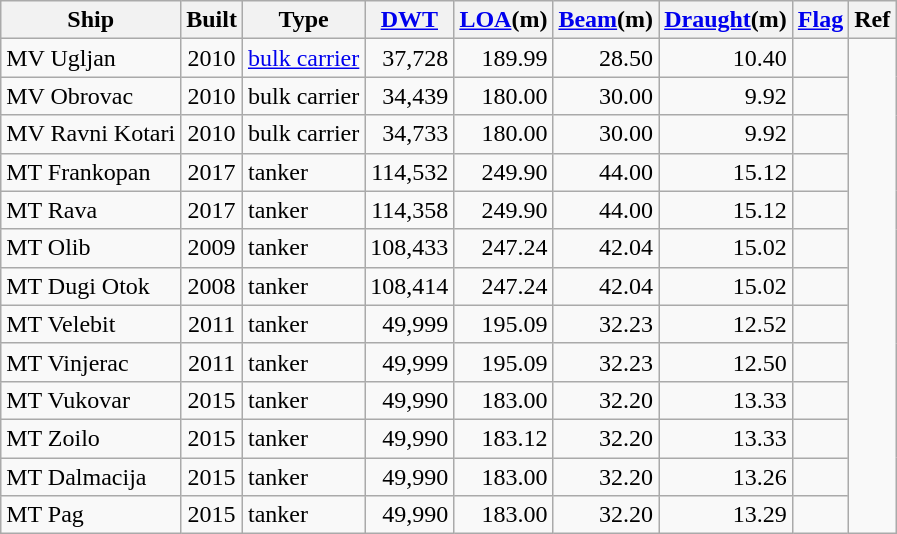<table class="wikitable sortable">
<tr>
<th>Ship</th>
<th>Built</th>
<th>Type</th>
<th><a href='#'>DWT</a></th>
<th><a href='#'>LOA</a>(m)</th>
<th><a href='#'>Beam</a>(m)</th>
<th><a href='#'>Draught</a>(m)</th>
<th><a href='#'>Flag</a></th>
<th>Ref</th>
</tr>
<tr>
<td>MV Ugljan</td>
<td align="Center">2010</td>
<td><a href='#'>bulk carrier</a></td>
<td align="right">37,728</td>
<td align="right">189.99</td>
<td align="right">28.50</td>
<td align="right">10.40</td>
<td></td>
<td rowspan="13"></td>
</tr>
<tr>
<td>MV Obrovac</td>
<td align="Center">2010</td>
<td>bulk carrier</td>
<td align="right">34,439</td>
<td align="right">180.00</td>
<td align="right">30.00</td>
<td align="right">9.92</td>
<td></td>
</tr>
<tr>
<td>MV Ravni Kotari</td>
<td align="Center">2010</td>
<td>bulk carrier</td>
<td align="right">34,733</td>
<td align="right">180.00</td>
<td align="right">30.00</td>
<td align="right">9.92</td>
<td></td>
</tr>
<tr>
<td>MT Frankopan</td>
<td align="Center">2017</td>
<td>tanker</td>
<td align="right">114,532</td>
<td align="right">249.90</td>
<td align="right">44.00</td>
<td align="right">15.12</td>
<td></td>
</tr>
<tr>
<td>MT Rava</td>
<td align="Center">2017</td>
<td>tanker</td>
<td align="right">114,358</td>
<td align="right">249.90</td>
<td align="right">44.00</td>
<td align="right">15.12</td>
<td></td>
</tr>
<tr>
<td>MT Olib</td>
<td align="Center">2009</td>
<td>tanker</td>
<td align="right">108,433</td>
<td align="right">247.24</td>
<td align="right">42.04</td>
<td align="right">15.02</td>
<td></td>
</tr>
<tr>
<td>MT Dugi Otok</td>
<td align="Center">2008</td>
<td>tanker</td>
<td align="right">108,414</td>
<td align="right">247.24</td>
<td align="right">42.04</td>
<td align="right">15.02</td>
<td></td>
</tr>
<tr>
<td>MT Velebit</td>
<td align="Center">2011</td>
<td>tanker</td>
<td align="right">49,999</td>
<td align="right">195.09</td>
<td align="right">32.23</td>
<td align="right">12.52</td>
<td></td>
</tr>
<tr>
<td>MT Vinjerac</td>
<td align="Center">2011</td>
<td>tanker</td>
<td align="right">49,999</td>
<td align="right">195.09</td>
<td align="right">32.23</td>
<td align="right">12.50</td>
<td></td>
</tr>
<tr>
<td>MT Vukovar</td>
<td align="Center">2015</td>
<td>tanker</td>
<td align="right">49,990</td>
<td align="right">183.00</td>
<td align="right">32.20</td>
<td align="right">13.33</td>
<td></td>
</tr>
<tr>
<td>MT Zoilo</td>
<td align="Center">2015</td>
<td>tanker</td>
<td align="right">49,990</td>
<td align="right">183.12</td>
<td align="right">32.20</td>
<td align="right">13.33</td>
<td></td>
</tr>
<tr>
<td>MT Dalmacija</td>
<td align="Center">2015</td>
<td>tanker</td>
<td align="right">49,990</td>
<td align="right">183.00</td>
<td align="right">32.20</td>
<td align="right">13.26</td>
<td></td>
</tr>
<tr>
<td>MT Pag</td>
<td align="Center">2015</td>
<td>tanker</td>
<td align="right">49,990</td>
<td align="right">183.00</td>
<td align="right">32.20</td>
<td align="right">13.29</td>
<td></td>
</tr>
</table>
